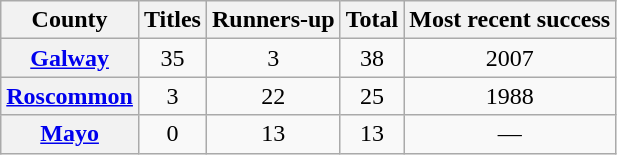<table class="wikitable plainrowheaders sortable">
<tr>
<th scope="col">County</th>
<th scope="col">Titles</th>
<th scope="col">Runners-up</th>
<th scope="col">Total</th>
<th>Most recent success</th>
</tr>
<tr align="center">
<th scope="row"> <a href='#'>Galway</a></th>
<td>35</td>
<td>3</td>
<td>38</td>
<td>2007</td>
</tr>
<tr align="center">
<th scope="row"> <a href='#'>Roscommon</a></th>
<td>3</td>
<td>22</td>
<td>25</td>
<td>1988</td>
</tr>
<tr align="center">
<th scope="row"> <a href='#'>Mayo</a></th>
<td>0</td>
<td>13</td>
<td>13</td>
<td>—</td>
</tr>
</table>
